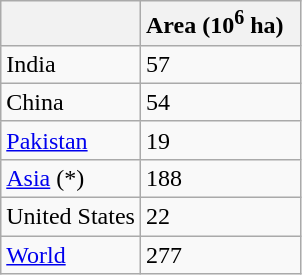<table class="wikitable">
<tr>
<th></th>
<th>Area (10<sup>6</sup> ha)   </th>
</tr>
<tr>
<td>India</td>
<td>57</td>
</tr>
<tr>
<td>China</td>
<td>54</td>
</tr>
<tr>
<td><a href='#'>Pakistan</a></td>
<td>19</td>
</tr>
<tr>
<td><a href='#'>Asia</a> (*)</td>
<td>188</td>
</tr>
<tr>
<td>United States</td>
<td>22</td>
</tr>
<tr>
<td><a href='#'>World</a></td>
<td>277</td>
</tr>
</table>
